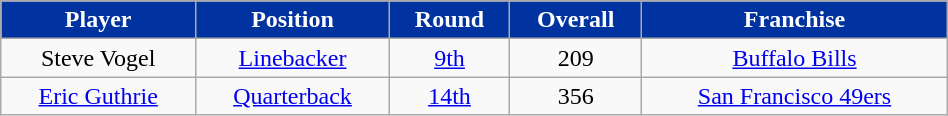<table class="wikitable" width="50%">
<tr align="center"  style="background:#0033A0;color:white;"   >
<td><strong>Player</strong></td>
<td><strong>Position</strong></td>
<td><strong>Round</strong></td>
<td><strong>Overall</strong></td>
<td><strong>Franchise</strong></td>
</tr>
<tr align="center" bgcolor="">
<td>Steve Vogel</td>
<td><a href='#'>Linebacker</a></td>
<td><a href='#'>9th</a></td>
<td>209</td>
<td><a href='#'>Buffalo Bills</a></td>
</tr>
<tr align="center" bgcolor="">
<td><a href='#'>Eric Guthrie</a></td>
<td><a href='#'>Quarterback</a></td>
<td><a href='#'>14th</a></td>
<td>356</td>
<td><a href='#'>San Francisco 49ers</a></td>
</tr>
</table>
